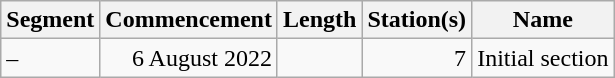<table class="wikitable" style="border-collapse: collapse; text-align: right;">
<tr>
<th>Segment</th>
<th>Commencement</th>
<th>Length</th>
<th>Station(s)</th>
<th>Name</th>
</tr>
<tr>
<td style="text-align: left;"> – </td>
<td>6 August 2022</td>
<td></td>
<td>7</td>
<td rowspan="2" style="text-align: left;">Initial section</td>
</tr>
</table>
